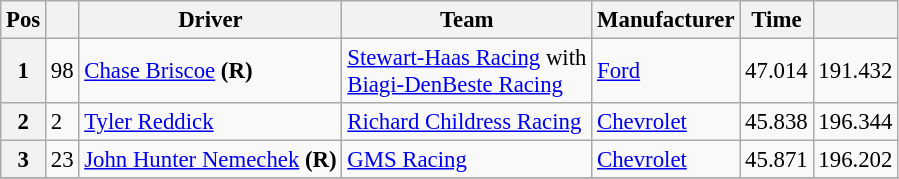<table class="wikitable" style="font-size:95%">
<tr>
<th>Pos</th>
<th></th>
<th>Driver</th>
<th>Team</th>
<th>Manufacturer</th>
<th>Time</th>
<th></th>
</tr>
<tr>
<th>1</th>
<td>98</td>
<td><a href='#'>Chase Briscoe</a> <strong>(R)</strong></td>
<td><a href='#'>Stewart-Haas Racing</a> with <br> <a href='#'>Biagi-DenBeste Racing</a></td>
<td><a href='#'>Ford</a></td>
<td>47.014</td>
<td>191.432</td>
</tr>
<tr>
<th>2</th>
<td>2</td>
<td><a href='#'>Tyler Reddick</a></td>
<td><a href='#'>Richard Childress Racing</a></td>
<td><a href='#'>Chevrolet</a></td>
<td>45.838</td>
<td>196.344</td>
</tr>
<tr>
<th>3</th>
<td>23</td>
<td><a href='#'>John Hunter Nemechek</a> <strong>(R)</strong></td>
<td><a href='#'>GMS Racing</a></td>
<td><a href='#'>Chevrolet</a></td>
<td>45.871</td>
<td>196.202</td>
</tr>
<tr>
</tr>
</table>
